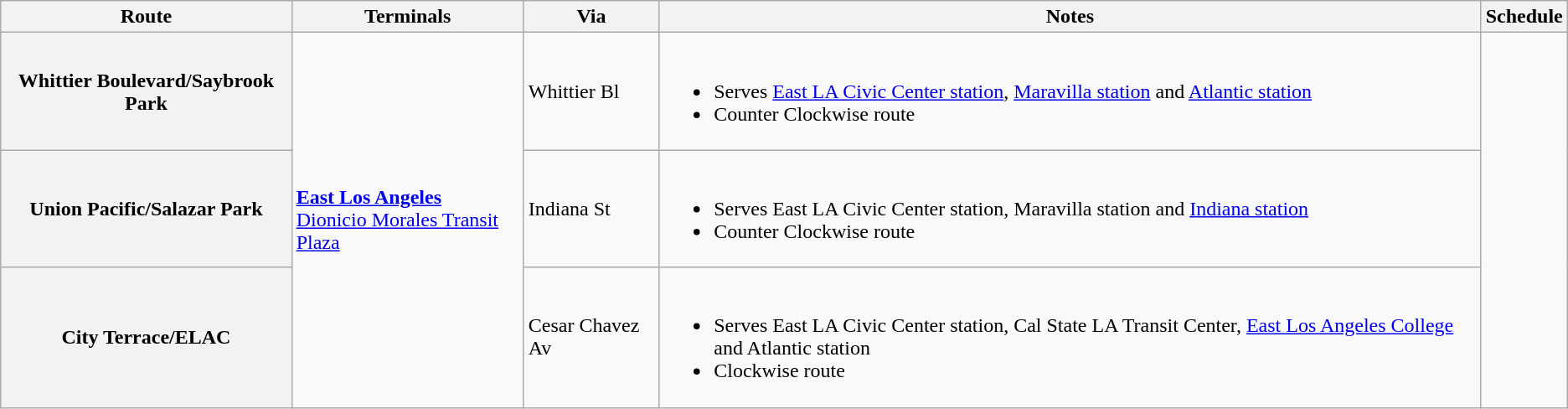<table class="wikitable">
<tr>
<th>Route</th>
<th colspan=2>Terminals</th>
<th>Via</th>
<th>Notes</th>
<th>Schedule</th>
</tr>
<tr>
<th>Whittier Boulevard/Saybrook Park</th>
<td colspan="2" rowspan="3"><strong><a href='#'>East Los Angeles</a></strong><br><a href='#'>Dionicio Morales Transit Plaza</a></td>
<td>Whittier Bl</td>
<td><br><ul><li>Serves <a href='#'>East LA Civic Center station</a>, <a href='#'>Maravilla station</a> and <a href='#'>Atlantic station</a></li><li>Counter Clockwise route</li></ul></td>
<td rowspan="3"></td>
</tr>
<tr>
<th>Union Pacific/Salazar Park</th>
<td>Indiana St</td>
<td><br><ul><li>Serves East LA Civic Center station, Maravilla station and <a href='#'>Indiana station</a></li><li>Counter Clockwise route</li></ul></td>
</tr>
<tr>
<th>City Terrace/ELAC</th>
<td>Cesar Chavez Av</td>
<td><br><ul><li>Serves East LA Civic Center station, Cal State LA Transit Center, <a href='#'>East Los Angeles College</a> and Atlantic station</li><li>Clockwise route</li></ul></td>
</tr>
</table>
